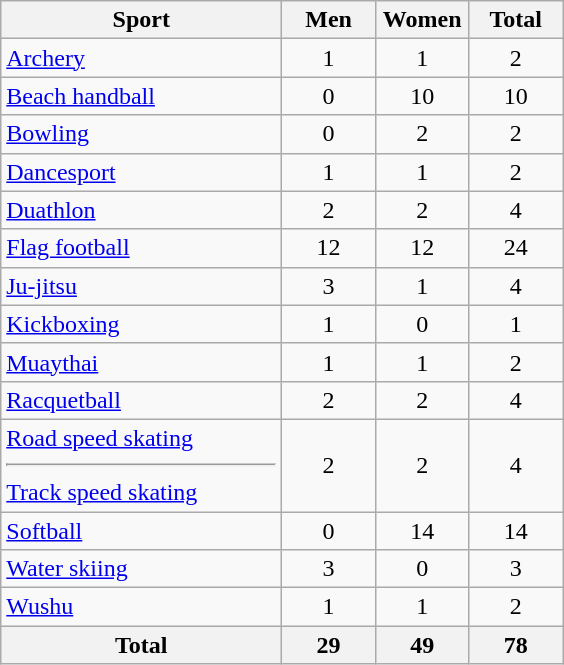<table class="wikitable sortable" style="text-align:center;">
<tr>
<th width=180>Sport</th>
<th width=55>Men</th>
<th width=55>Women</th>
<th width=55>Total</th>
</tr>
<tr>
<td align=left><a href='#'>Archery</a></td>
<td>1</td>
<td>1</td>
<td>2</td>
</tr>
<tr>
<td align=left><a href='#'>Beach handball</a></td>
<td>0</td>
<td>10</td>
<td>10</td>
</tr>
<tr>
<td align=left><a href='#'>Bowling</a></td>
<td>0</td>
<td>2</td>
<td>2</td>
</tr>
<tr>
<td align=left><a href='#'>Dancesport</a></td>
<td>1</td>
<td>1</td>
<td>2</td>
</tr>
<tr>
<td align=left><a href='#'>Duathlon</a></td>
<td>2</td>
<td>2</td>
<td>4</td>
</tr>
<tr>
<td align=left><a href='#'>Flag football</a></td>
<td>12</td>
<td>12</td>
<td>24</td>
</tr>
<tr>
<td align=left><a href='#'>Ju-jitsu</a></td>
<td>3</td>
<td>1</td>
<td>4</td>
</tr>
<tr>
<td align=left><a href='#'>Kickboxing</a></td>
<td>1</td>
<td>0</td>
<td>1</td>
</tr>
<tr>
<td align=left><a href='#'>Muaythai</a></td>
<td>1</td>
<td>1</td>
<td>2</td>
</tr>
<tr>
<td align=left><a href='#'>Racquetball</a></td>
<td>2</td>
<td>2</td>
<td>4</td>
</tr>
<tr>
<td align=left><a href='#'>Road speed skating</a><hr><a href='#'>Track speed skating</a></td>
<td>2</td>
<td>2</td>
<td>4</td>
</tr>
<tr>
<td align=left><a href='#'>Softball</a></td>
<td>0</td>
<td>14</td>
<td>14</td>
</tr>
<tr>
<td align=left><a href='#'>Water skiing</a></td>
<td>3</td>
<td>0</td>
<td>3</td>
</tr>
<tr>
<td align=left><a href='#'>Wushu</a></td>
<td>1</td>
<td>1</td>
<td>2</td>
</tr>
<tr>
<th>Total</th>
<th>29</th>
<th>49</th>
<th>78</th>
</tr>
</table>
